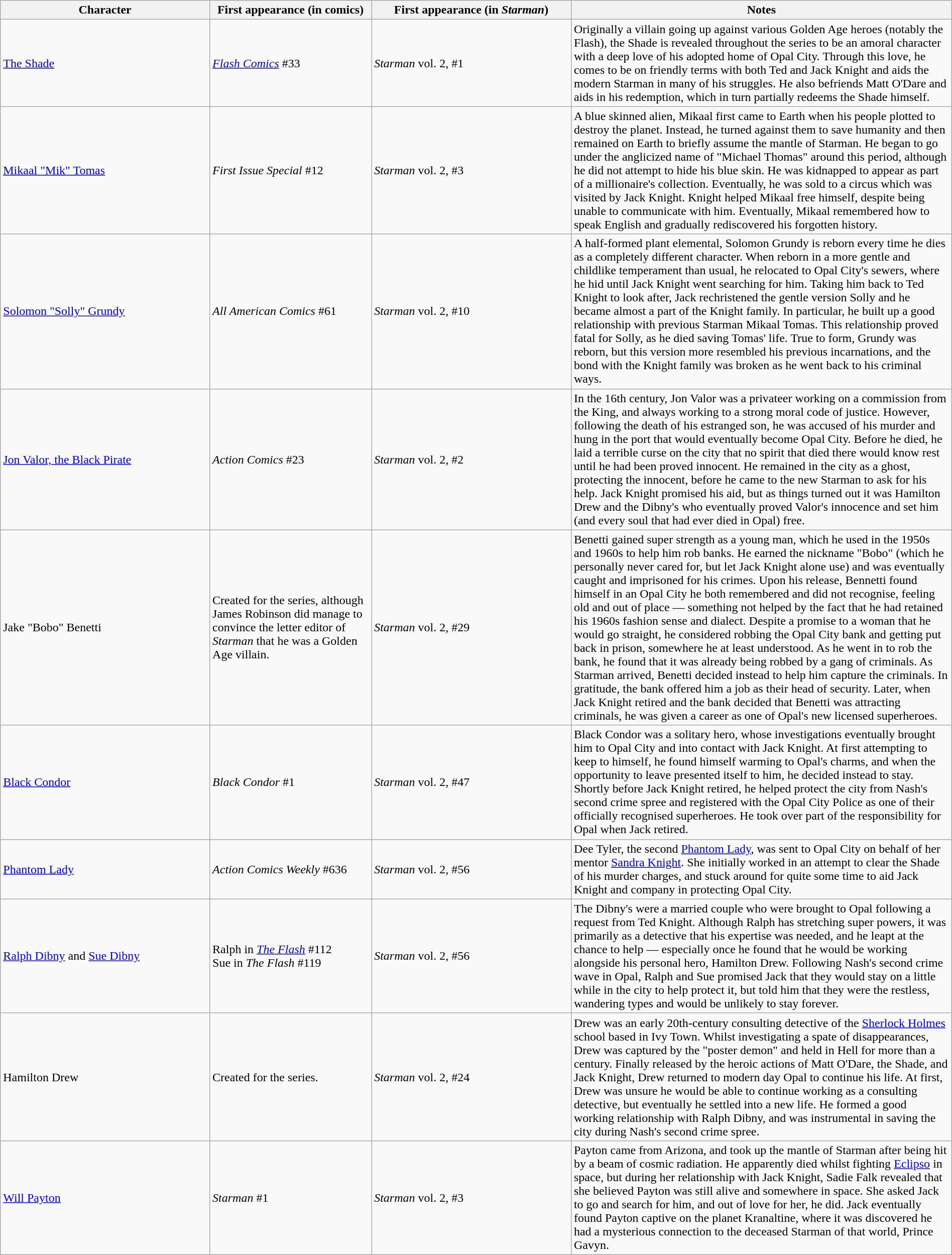<table class="wikitable" width=100%>
<tr>
<th width=22%>Character</th>
<th width=17%>First appearance (in comics)</th>
<th width=21%>First appearance (in <em>Starman</em>)</th>
<th width=40%>Notes</th>
</tr>
<tr>
<td><a href='#'>The Shade</a></td>
<td><em><a href='#'>Flash Comics</a></em> #33</td>
<td><em>Starman</em> vol. 2, #1</td>
<td>Originally a villain going up against various Golden Age heroes (notably the Flash), the Shade is revealed throughout the series to be an amoral character with a deep love of his adopted home of Opal City. Through this love, he comes to be on friendly terms with both Ted and Jack Knight and aids the modern Starman in many of his struggles. He also befriends Matt O'Dare and aids in his redemption, which in turn partially redeems the Shade himself.</td>
</tr>
<tr>
<td><a href='#'>Mikaal "Mik" Tomas</a></td>
<td><em>First Issue Special</em> #12</td>
<td><em>Starman</em> vol. 2, #3</td>
<td>A blue skinned alien, Mikaal first came to Earth when his people plotted to destroy the planet. Instead, he turned against them to save humanity and then remained on Earth to briefly assume the mantle of Starman. He began to go under the anglicized name of "Michael Thomas" around this period, although he did not attempt to hide his blue skin. He was kidnapped to appear as part of a millionaire's collection. Eventually, he was sold to a circus which was visited by Jack Knight. Knight helped Mikaal free himself, despite being unable to communicate with him. Eventually, Mikaal remembered how to speak English and gradually rediscovered his forgotten history.</td>
</tr>
<tr>
<td><a href='#'>Solomon "Solly" Grundy</a></td>
<td><em>All American Comics</em> #61</td>
<td><em>Starman</em> vol. 2, #10</td>
<td>A half-formed plant elemental, Solomon Grundy is reborn every time he dies as a completely different character. When reborn in a more gentle and childlike temperament than usual, he relocated to Opal City's sewers, where he hid until Jack Knight went searching for him. Taking him back to Ted Knight to look after, Jack rechristened the gentle version Solly and he became almost a part of the Knight family. In particular, he built up a good relationship with previous Starman Mikaal Tomas. This relationship proved fatal for Solly, as he died saving Tomas' life. True to form, Grundy was reborn, but this version more resembled his previous incarnations, and the bond with the Knight family was broken as he went back to his criminal ways.</td>
</tr>
<tr>
<td><a href='#'>Jon Valor, the Black Pirate</a></td>
<td><em>Action Comics</em> #23</td>
<td><em>Starman</em> vol. 2, #2</td>
<td>In the 16th century, Jon Valor was a privateer working on a commission from the King, and always working to a strong moral code of justice. However, following the death of his estranged son, he was accused of his murder and hung in the port that would eventually become Opal City. Before he died, he laid a terrible curse on the city that no spirit that died there would know rest until he had been proved innocent. He remained in the city as a ghost, protecting the innocent, before he came to the new Starman to ask for his help. Jack Knight promised his aid, but as things turned out it was Hamilton Drew and the Dibny's who eventually proved Valor's innocence and set him (and every soul that had ever died in Opal) free.</td>
</tr>
<tr>
<td>Jake "Bobo" Benetti</td>
<td>Created for the series, although James Robinson did manage to convince the letter editor of <em>Starman</em> that he was a Golden Age villain.</td>
<td><em>Starman</em> vol. 2, #29</td>
<td>Benetti gained super strength as a young man, which he used in the 1950s and 1960s to help him rob banks. He earned the nickname "Bobo" (which he personally never cared for, but let Jack Knight alone use) and was eventually caught and imprisoned for his crimes. Upon his release, Bennetti found himself in an Opal City he both remembered and did not recognise, feeling old and out of place — something not helped by the fact that he had retained his 1960s fashion sense and dialect. Despite a promise to a woman that he would go straight, he considered robbing the Opal City bank and getting put back in prison, somewhere he at least understood. As he went in to rob the bank, he found that it was already being robbed by a gang of criminals. As Starman arrived, Benetti decided instead to help him capture the criminals. In gratitude, the bank offered him a job as their head of security. Later, when Jack Knight retired and the bank decided that Benetti was attracting criminals, he was given a career as one of Opal's new licensed superheroes.</td>
</tr>
<tr>
<td><a href='#'>Black Condor</a></td>
<td><em>Black Condor</em> #1</td>
<td><em>Starman</em> vol. 2, #47</td>
<td>Black Condor was a solitary hero, whose investigations eventually brought him to Opal City and into contact with Jack Knight. At first attempting to keep to himself, he found himself warming to Opal's charms, and when the opportunity to leave presented itself to him, he decided instead to stay. Shortly before Jack Knight retired, he helped protect the city from Nash's second crime spree and registered with the Opal City Police as one of their officially recognised superheroes. He took over part of the responsibility for Opal when Jack retired.</td>
</tr>
<tr>
<td><a href='#'>Phantom Lady</a></td>
<td><em>Action Comics Weekly</em> #636</td>
<td><em>Starman</em> vol. 2, #56</td>
<td>Dee Tyler, the second <a href='#'>Phantom Lady</a>, was sent to Opal City on behalf of her mentor <a href='#'>Sandra Knight</a>. She initially worked in an attempt to clear the Shade of his murder charges, and stuck around for quite some time to aid Jack Knight and company in protecting Opal City.</td>
</tr>
<tr>
<td><a href='#'>Ralph Dibny</a> and <a href='#'>Sue Dibny</a></td>
<td>Ralph in <em><a href='#'>The Flash</a></em> #112<br>Sue in <em>The Flash</em> #119</td>
<td><em>Starman</em> vol. 2, #56</td>
<td>The Dibny's were a married couple who were brought to Opal following a request from Ted Knight. Although Ralph has stretching super powers, it was primarily as a detective that his expertise was needed, and he leapt at the chance to help — especially once he found that he would be working alongside his personal hero, Hamilton Drew. Following Nash's second crime wave in Opal, Ralph and Sue promised Jack that they would stay on a little while in the city to help protect it, but told him that they were the restless, wandering types and would be unlikely to stay forever.</td>
</tr>
<tr>
<td>Hamilton Drew</td>
<td>Created for the series.</td>
<td><em>Starman</em> vol. 2, #24</td>
<td>Drew was an early 20th-century consulting detective of the <a href='#'>Sherlock Holmes</a> school based in Ivy Town. Whilst investigating a spate of disappearances, Drew was captured by the "poster demon" and held in Hell for more than a century. Finally released by the heroic actions of Matt O'Dare, the Shade, and Jack Knight, Drew returned to modern day Opal to continue his life. At first, Drew was unsure he would be able to continue working as a consulting detective, but eventually he settled into a new life. He formed a good working relationship with Ralph Dibny, and was instrumental in saving the city during Nash's second crime spree.</td>
</tr>
<tr>
<td><a href='#'>Will Payton</a></td>
<td><em>Starman</em> #1</td>
<td><em>Starman</em> vol. 2, #3</td>
<td>Payton came from Arizona, and took up the mantle of Starman after being hit by a beam of cosmic radiation. He apparently died whilst fighting <a href='#'>Eclipso</a> in space, but during her relationship with Jack Knight, Sadie Falk revealed that she believed Payton was still alive and somewhere in space. She asked Jack to go and search for him, and out of love for her, he did. Jack eventually found Payton captive on the planet Kranaltine, where it was discovered he had a mysterious connection to the deceased Starman of that world, Prince Gavyn.</td>
</tr>
</table>
